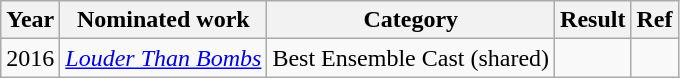<table class="wikitable">
<tr>
<th>Year</th>
<th>Nominated work</th>
<th>Category</th>
<th>Result</th>
<th>Ref</th>
</tr>
<tr>
<td>2016</td>
<td><a href='#'><em>Louder Than Bombs</em></a></td>
<td>Best Ensemble Cast (shared)</td>
<td></td>
<td></td>
</tr>
</table>
